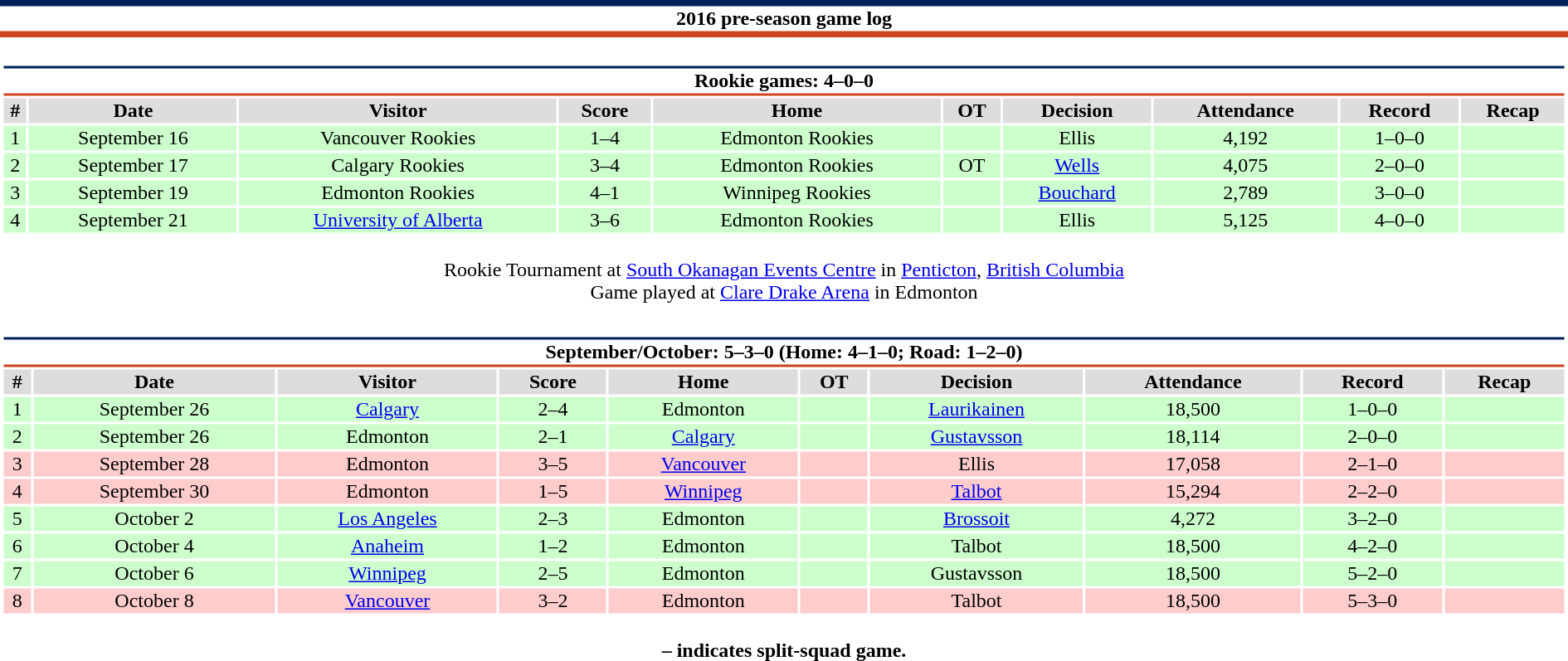<table class="toccolours collapsible collapsed" style="width:100%; clear:both; margin:1.5em auto; text-align:center;">
<tr>
<th colspan=11 style="background:#FFFFFF;border-top:#00205B 5px solid;border-bottom:#CF4520 5px solid;">2016 pre-season game log</th>
</tr>
<tr>
<td colspan=11><br><table class="toccolours collapsible collapsed" style="width:100%;">
<tr>
<th colspan=11 style="background:#FFFFFF;border-top:#00205B 2px solid;border-bottom:#CF4520 2px solid;">Rookie games: 4–0–0</th>
</tr>
<tr style="background:#ddd;">
<th>#</th>
<th>Date</th>
<th>Visitor</th>
<th>Score</th>
<th>Home</th>
<th>OT</th>
<th>Decision</th>
<th>Attendance</th>
<th>Record</th>
<th>Recap</th>
</tr>
<tr style="background:#cfc;">
<td>1</td>
<td>September 16</td>
<td>Vancouver Rookies</td>
<td>1–4</td>
<td>Edmonton Rookies</td>
<td></td>
<td>Ellis</td>
<td>4,192</td>
<td>1–0–0</td>
<td></td>
</tr>
<tr style="background:#cfc;">
<td>2</td>
<td>September 17</td>
<td>Calgary Rookies</td>
<td>3–4</td>
<td>Edmonton Rookies</td>
<td>OT</td>
<td><a href='#'>Wells</a></td>
<td>4,075</td>
<td>2–0–0</td>
<td></td>
</tr>
<tr style="background:#cfc;">
<td>3</td>
<td>September 19</td>
<td>Edmonton Rookies</td>
<td>4–1</td>
<td>Winnipeg Rookies</td>
<td></td>
<td><a href='#'>Bouchard</a></td>
<td>2,789</td>
<td>3–0–0</td>
<td></td>
</tr>
<tr style="background:#cfc;">
<td>4</td>
<td>September 21</td>
<td><a href='#'>University of Alberta</a></td>
<td>3–6</td>
<td>Edmonton Rookies</td>
<td></td>
<td>Ellis</td>
<td>5,125</td>
<td>4–0–0</td>
<td></td>
</tr>
<tr>
<td colspan="11" style="text-align:center;"><br>Rookie Tournament at <a href='#'>South Okanagan Events Centre</a> in <a href='#'>Penticton</a>, <a href='#'>British Columbia</a><br>
Game played at <a href='#'>Clare Drake Arena</a> in Edmonton</td>
</tr>
</table>
</td>
</tr>
<tr>
<td colspan=11><br><table class="toccolours collapsible collapsed" style="width:100%;">
<tr>
<th colspan=11 style="background:#FFFFFF;border-top:#00205B 2px solid;border-bottom:#CF4520 2px solid;">September/October: 5–3–0 (Home: 4–1–0; Road: 1–2–0)</th>
</tr>
<tr style="background:#ddd;">
<th>#</th>
<th>Date</th>
<th>Visitor</th>
<th>Score</th>
<th>Home</th>
<th>OT</th>
<th>Decision</th>
<th>Attendance</th>
<th>Record</th>
<th>Recap</th>
</tr>
<tr style="background:#cfc;">
<td>1</td>
<td>September 26</td>
<td><a href='#'>Calgary</a></td>
<td>2–4</td>
<td>Edmonton</td>
<td></td>
<td><a href='#'>Laurikainen</a></td>
<td>18,500</td>
<td>1–0–0</td>
<td></td>
</tr>
<tr style="background:#cfc;">
<td>2</td>
<td>September 26</td>
<td>Edmonton</td>
<td>2–1</td>
<td><a href='#'>Calgary</a></td>
<td></td>
<td><a href='#'>Gustavsson</a></td>
<td>18,114</td>
<td>2–0–0</td>
<td></td>
</tr>
<tr style="background:#fcc;">
<td>3</td>
<td>September 28</td>
<td>Edmonton</td>
<td>3–5</td>
<td><a href='#'>Vancouver</a></td>
<td></td>
<td>Ellis</td>
<td>17,058</td>
<td>2–1–0</td>
<td></td>
</tr>
<tr style="background:#fcc;">
<td>4</td>
<td>September 30</td>
<td>Edmonton</td>
<td>1–5</td>
<td><a href='#'>Winnipeg</a></td>
<td></td>
<td><a href='#'>Talbot</a></td>
<td>15,294</td>
<td>2–2–0</td>
<td></td>
</tr>
<tr style="background:#cfc;">
<td>5</td>
<td>October 2</td>
<td><a href='#'>Los Angeles</a></td>
<td>2–3</td>
<td>Edmonton</td>
<td></td>
<td><a href='#'>Brossoit</a></td>
<td>4,272</td>
<td>3–2–0</td>
<td></td>
</tr>
<tr style="background:#cfc;">
<td>6</td>
<td>October 4</td>
<td><a href='#'>Anaheim</a></td>
<td>1–2</td>
<td>Edmonton</td>
<td></td>
<td>Talbot</td>
<td>18,500</td>
<td>4–2–0</td>
<td></td>
</tr>
<tr style="background:#cfc;">
<td>7</td>
<td>October 6</td>
<td><a href='#'>Winnipeg</a></td>
<td>2–5</td>
<td>Edmonton</td>
<td></td>
<td>Gustavsson</td>
<td>18,500</td>
<td>5–2–0</td>
<td></td>
</tr>
<tr style="background:#fcc;">
<td>8</td>
<td>October 8</td>
<td><a href='#'>Vancouver</a></td>
<td>3–2</td>
<td>Edmonton</td>
<td></td>
<td>Talbot</td>
<td>18,500</td>
<td>5–3–0</td>
<td></td>
</tr>
<tr>
<th colspan=99><br> – indicates split-squad game.</th>
</tr>
</table>
</td>
</tr>
</table>
